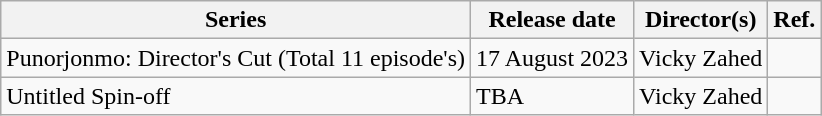<table class="wikitable">
<tr>
<th>Series</th>
<th>Release date</th>
<th>Director(s)</th>
<th>Ref.</th>
</tr>
<tr>
<td>Punorjonmo: Director's Cut (Total 11 episode's)</td>
<td>17 August 2023</td>
<td>Vicky Zahed</td>
<td></td>
</tr>
<tr>
<td>Untitled Spin-off</td>
<td>TBA</td>
<td>Vicky Zahed</td>
<td></td>
</tr>
</table>
